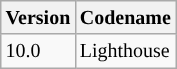<table class="wikitable" style="font-size:smaller;">
<tr>
<th>Version</th>
<th>Codename</th>
</tr>
<tr>
<td>10.0</td>
<td>Lighthouse</td>
</tr>
</table>
